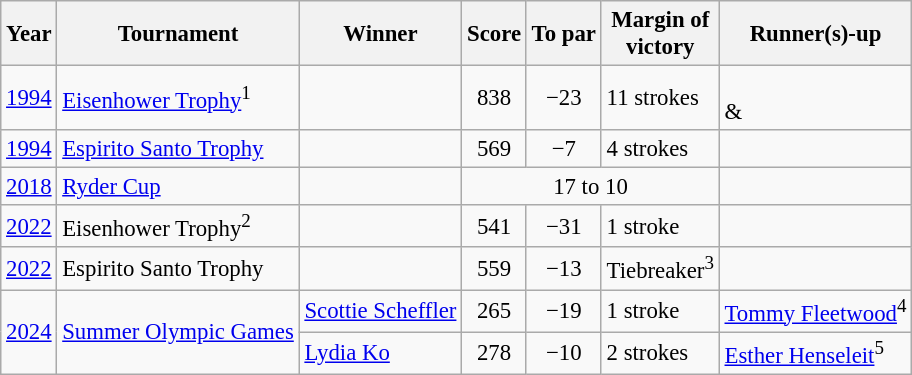<table class="wikitable" style="font-size:95%">
<tr>
<th>Year</th>
<th>Tournament</th>
<th>Winner</th>
<th>Score</th>
<th>To par</th>
<th>Margin of<br>victory</th>
<th>Runner(s)-up</th>
</tr>
<tr>
<td><a href='#'>1994</a></td>
<td><a href='#'>Eisenhower Trophy</a><sup>1</sup></td>
<td></td>
<td align=center>838</td>
<td align=center>−23</td>
<td>11 strokes</td>
<td><br>& </td>
</tr>
<tr>
<td><a href='#'>1994</a></td>
<td><a href='#'>Espirito Santo Trophy</a></td>
<td></td>
<td align=center>569</td>
<td align=center>−7</td>
<td>4 strokes</td>
<td></td>
</tr>
<tr>
<td><a href='#'>2018</a></td>
<td><a href='#'>Ryder Cup</a></td>
<td></td>
<td colspan="3" align="center">17 to 10</td>
<td></td>
</tr>
<tr>
<td><a href='#'>2022</a></td>
<td>Eisenhower Trophy<sup>2</sup></td>
<td></td>
<td align=center>541</td>
<td align=center>−31</td>
<td>1 stroke</td>
<td></td>
</tr>
<tr>
<td><a href='#'>2022</a></td>
<td>Espirito Santo Trophy</td>
<td></td>
<td align=center>559</td>
<td align=center>−13</td>
<td>Tiebreaker<sup>3</sup></td>
<td></td>
</tr>
<tr>
<td rowspan="2"><a href='#'>2024</a></td>
<td rowspan="2"><a href='#'>Summer Olympic Games</a></td>
<td> <a href='#'>Scottie Scheffler</a></td>
<td align=center>265</td>
<td align=center>−19</td>
<td>1 stroke</td>
<td> <a href='#'>Tommy Fleetwood</a><sup>4</sup></td>
</tr>
<tr>
<td> <a href='#'>Lydia Ko</a></td>
<td align=center>278</td>
<td align=center>−10</td>
<td>2 strokes</td>
<td> <a href='#'>Esther Henseleit</a><sup>5</sup></td>
</tr>
</table>
